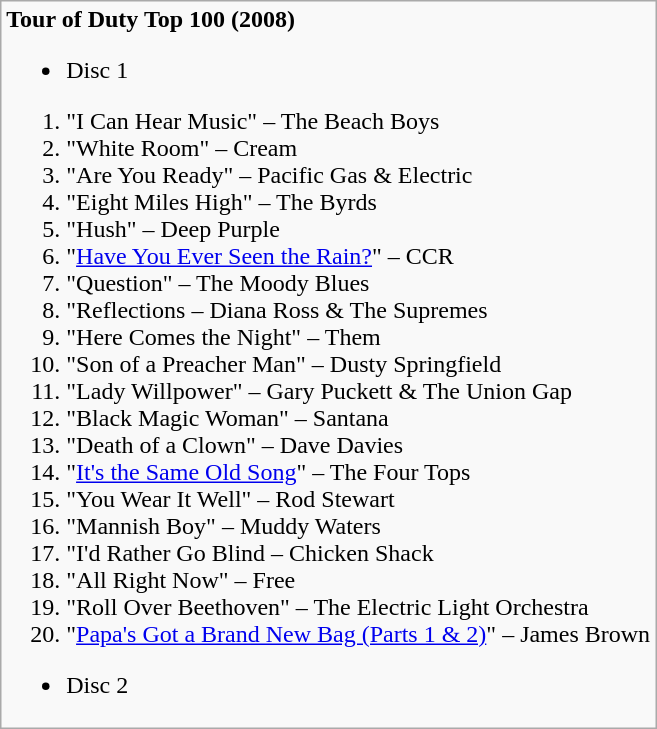<table class="wikitable">
<tr>
<td><strong>Tour of Duty Top 100 (2008)</strong><br><ul><li>Disc 1</li></ul><ol><li>"I Can Hear Music" – The Beach Boys</li><li>"White Room" – Cream</li><li>"Are You Ready" – Pacific Gas & Electric</li><li>"Eight Miles High" – The Byrds</li><li>"Hush" – Deep Purple</li><li>"<a href='#'>Have You Ever Seen the Rain?</a>" – CCR</li><li>"Question" – The Moody Blues</li><li>"Reflections – Diana Ross & The Supremes</li><li>"Here Comes the Night" – Them</li><li>"Son of a Preacher Man" – Dusty Springfield</li><li>"Lady Willpower" – Gary Puckett & The Union Gap</li><li>"Black Magic Woman" – Santana</li><li>"Death of a Clown" – Dave Davies</li><li>"<a href='#'>It's the Same Old Song</a>" – The Four Tops</li><li>"You Wear It Well" – Rod Stewart</li><li>"Mannish Boy" – Muddy Waters</li><li>"I'd Rather Go Blind – Chicken Shack</li><li>"All Right Now" – Free</li><li>"Roll Over Beethoven" – The Electric Light Orchestra</li><li>"<a href='#'>Papa's Got a Brand New Bag (Parts 1 & 2)</a>" – James Brown</li></ol><ul><li>Disc 2</li></ul></td>
</tr>
</table>
